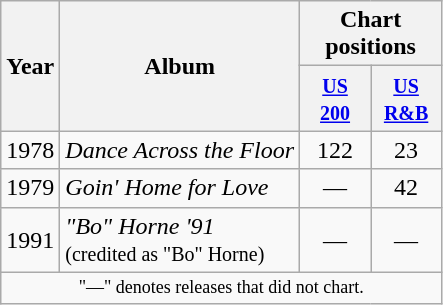<table class="wikitable" style="text-align:center;">
<tr>
<th rowspan="2">Year</th>
<th rowspan="2">Album</th>
<th colspan="2">Chart positions</th>
</tr>
<tr>
<th width="40"><small><a href='#'>US 200</a></small><br></th>
<th width="40"><small><a href='#'>US R&B</a></small><br></th>
</tr>
<tr>
<td rowspan="1">1978</td>
<td align="left"><em>Dance Across the Floor</em></td>
<td>122</td>
<td>23</td>
</tr>
<tr>
<td rowspan="1">1979</td>
<td align="left"><em>Goin' Home for Love</em></td>
<td>—</td>
<td>42</td>
</tr>
<tr>
<td rowspan="1">1991</td>
<td align="left"><em>"Bo" Horne '91</em> <br><small>(credited as "Bo" Horne)</small></td>
<td>—</td>
<td>—</td>
</tr>
<tr>
<td colspan="6" style="text-align:center; font-size:9pt;">"—" denotes releases that did not chart.</td>
</tr>
</table>
